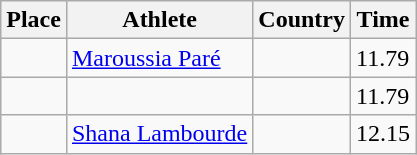<table class="wikitable">
<tr>
<th>Place</th>
<th>Athlete</th>
<th>Country</th>
<th>Time</th>
</tr>
<tr>
<td align=center></td>
<td><a href='#'>Maroussia Paré</a></td>
<td></td>
<td>11.79</td>
</tr>
<tr>
<td align=center></td>
<td></td>
<td></td>
<td>11.79</td>
</tr>
<tr>
<td align=center></td>
<td><a href='#'>Shana Lambourde</a></td>
<td></td>
<td>12.15</td>
</tr>
</table>
